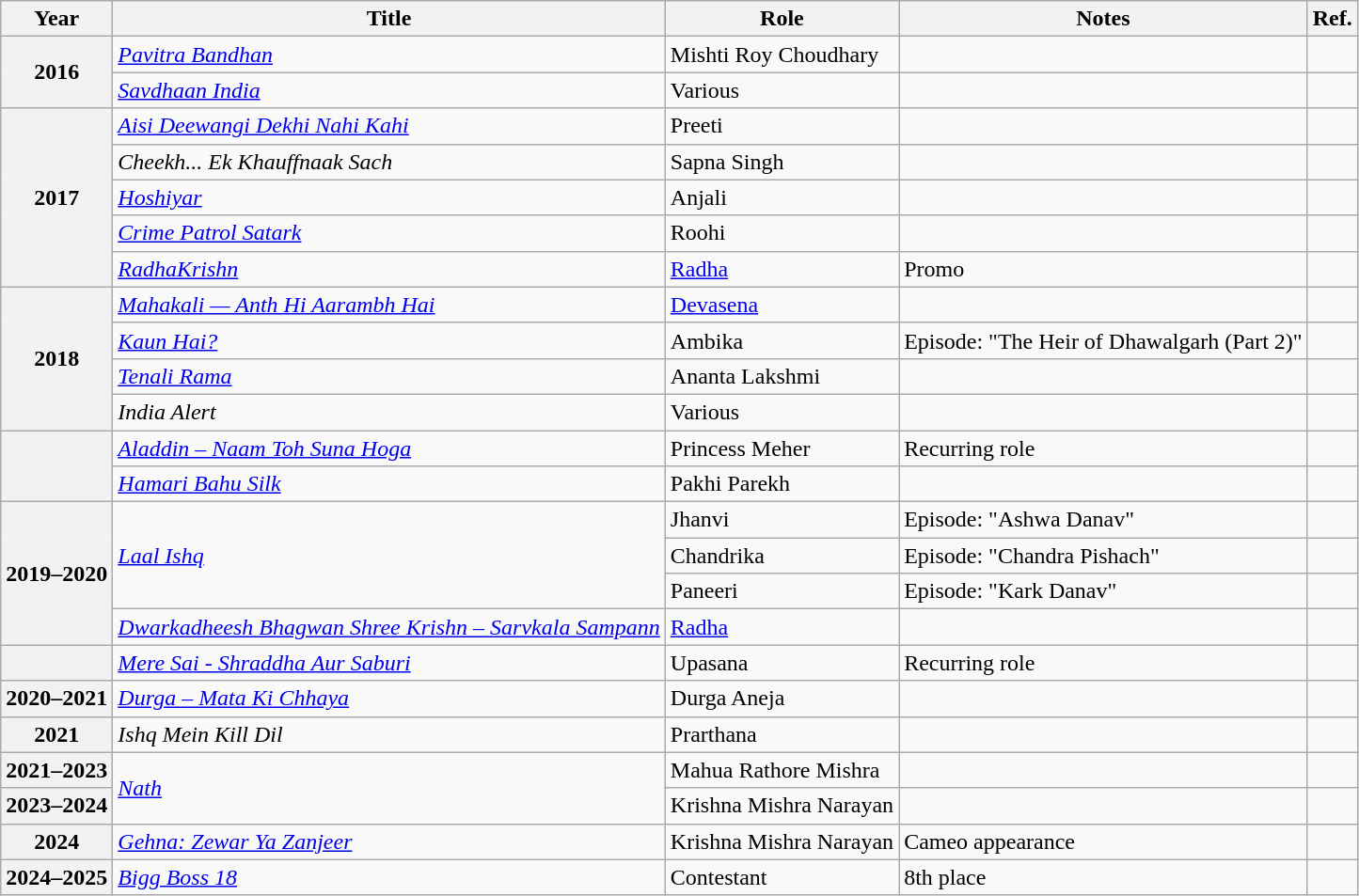<table class="wikitable plainrowheaders sortable">
<tr>
<th scope="col">Year</th>
<th scope="col">Title</th>
<th scope="col">Role</th>
<th scope="col">Notes</th>
<th scope="col">Ref.</th>
</tr>
<tr>
<th scope="row" rowspan="2">2016</th>
<td><em><a href='#'>Pavitra Bandhan</a></em></td>
<td>Mishti Roy Choudhary</td>
<td></td>
<td></td>
</tr>
<tr>
<td><em><a href='#'>Savdhaan India</a></em></td>
<td>Various</td>
<td></td>
<td></td>
</tr>
<tr>
<th scope="row" rowspan="5">2017 </th>
<td><em><a href='#'>Aisi Deewangi Dekhi Nahi Kahi</a></em></td>
<td>Preeti</td>
<td></td>
<td></td>
</tr>
<tr>
<td><em>Cheekh... Ek Khauffnaak Sach</em></td>
<td>Sapna Singh</td>
<td></td>
<td></td>
</tr>
<tr>
<td><em><a href='#'>Hoshiyar</a></em></td>
<td>Anjali</td>
<td></td>
<td></td>
</tr>
<tr>
<td><em><a href='#'>Crime Patrol Satark</a></em></td>
<td>Roohi</td>
<td></td>
<td></td>
</tr>
<tr>
<td><em><a href='#'>RadhaKrishn</a></em></td>
<td><a href='#'>Radha</a></td>
<td>Promo</td>
<td><br></td>
</tr>
<tr>
<th scope="row" rowspan="4">2018</th>
<td><em><a href='#'>Mahakali — Anth Hi Aarambh Hai</a></em></td>
<td><a href='#'>Devasena</a></td>
<td></td>
<td></td>
</tr>
<tr>
<td><em><a href='#'>Kaun Hai?</a></em></td>
<td>Ambika</td>
<td>Episode: "The Heir of Dhawalgarh (Part 2)"</td>
<td></td>
</tr>
<tr>
<td><em><a href='#'>Tenali Rama</a></em></td>
<td>Ananta Lakshmi</td>
<td></td>
<td></td>
</tr>
<tr>
<td><em>India Alert</em></td>
<td>Various</td>
<td></td>
<td></td>
</tr>
<tr>
<th scope="row" rowspan="2"></th>
<td><em><a href='#'>Aladdin – Naam Toh Suna Hoga</a></em></td>
<td>Princess Meher</td>
<td>Recurring role</td>
<td></td>
</tr>
<tr>
<td><em><a href='#'>Hamari Bahu Silk</a></em></td>
<td>Pakhi Parekh</td>
<td></td>
<td></td>
</tr>
<tr>
<th rowspan="4" scope="row">2019–2020</th>
<td rowspan="3"><em><a href='#'>Laal Ishq</a></em></td>
<td>Jhanvi</td>
<td>Episode: "Ashwa Danav"</td>
<td></td>
</tr>
<tr>
<td>Chandrika</td>
<td>Episode: "Chandra Pishach"</td>
<td></td>
</tr>
<tr>
<td>Paneeri</td>
<td>Episode: "Kark Danav"</td>
<td></td>
</tr>
<tr>
<td><em><a href='#'>Dwarkadheesh Bhagwan Shree Krishn – Sarvkala Sampann</a></em></td>
<td><a href='#'>Radha</a></td>
<td></td>
<td></td>
</tr>
<tr>
<th scope="row"></th>
<td><em><a href='#'>Mere Sai - Shraddha Aur Saburi</a></em></td>
<td>Upasana</td>
<td>Recurring role</td>
<td></td>
</tr>
<tr>
<th scope="row">2020–2021</th>
<td><em><a href='#'>Durga – Mata Ki Chhaya</a></em></td>
<td>Durga Aneja</td>
<td></td>
<td></td>
</tr>
<tr>
<th scope="row">2021</th>
<td><em>Ishq Mein Kill Dil</em></td>
<td>Prarthana</td>
<td></td>
<td></td>
</tr>
<tr>
<th scope="row">2021–2023</th>
<td rowspan="2"><em><a href='#'>Nath</a></em></td>
<td>Mahua Rathore Mishra</td>
<td></td>
<td></td>
</tr>
<tr>
<th scope="row">2023–2024</th>
<td>Krishna Mishra Narayan</td>
<td></td>
<td></td>
</tr>
<tr>
<th scope="row">2024</th>
<td><em><a href='#'>Gehna: Zewar Ya Zanjeer</a></em></td>
<td>Krishna Mishra Narayan</td>
<td>Cameo appearance</td>
<td></td>
</tr>
<tr>
<th scope="row">2024–2025</th>
<td><em><a href='#'>Bigg Boss 18</a></em></td>
<td>Contestant</td>
<td>8th place</td>
<td></td>
</tr>
</table>
